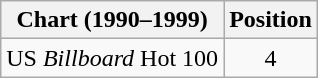<table class="wikitable">
<tr>
<th>Chart (1990–1999)</th>
<th>Position</th>
</tr>
<tr>
<td>US <em>Billboard</em> Hot 100</td>
<td style="text-align:center;">4</td>
</tr>
</table>
